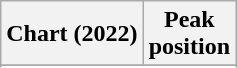<table class="wikitable sortable plainrowheaders" style="text-align:center">
<tr>
<th scope="col">Chart (2022)</th>
<th scope="col">Peak<br>position</th>
</tr>
<tr>
</tr>
<tr>
</tr>
<tr>
</tr>
<tr>
</tr>
<tr>
</tr>
<tr>
</tr>
<tr>
</tr>
<tr>
</tr>
<tr>
</tr>
<tr>
</tr>
<tr>
</tr>
<tr>
</tr>
<tr>
</tr>
<tr>
</tr>
<tr>
</tr>
<tr>
</tr>
<tr>
</tr>
<tr>
</tr>
<tr>
</tr>
<tr>
</tr>
<tr>
</tr>
<tr>
</tr>
<tr>
</tr>
</table>
